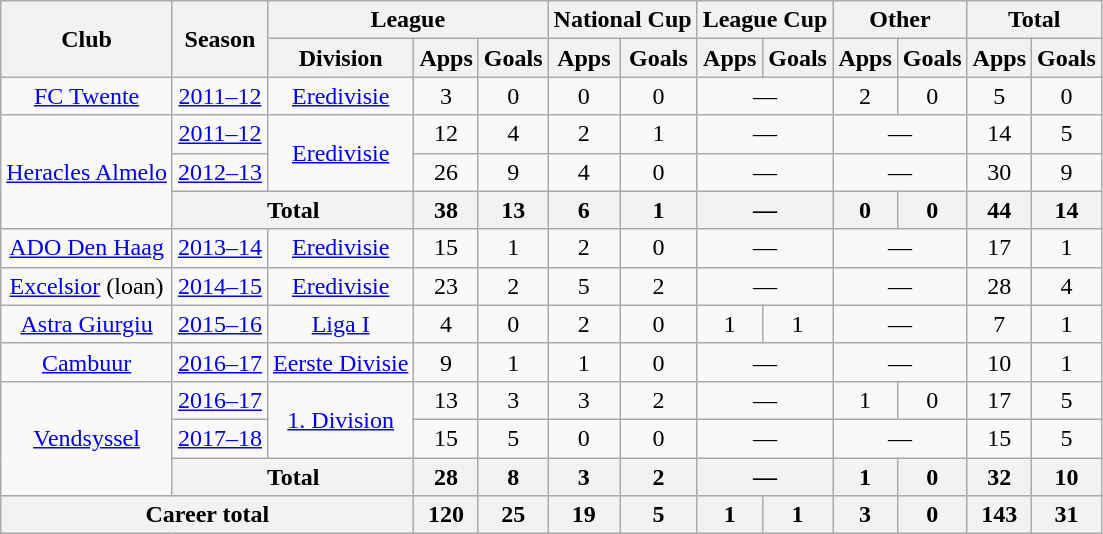<table class="wikitable" style="text-align:center">
<tr>
<th rowspan="2">Club</th>
<th rowspan="2">Season</th>
<th colspan="3">League</th>
<th colspan="2">National Cup</th>
<th colspan="2">League Cup</th>
<th colspan="2">Other</th>
<th colspan="2">Total</th>
</tr>
<tr>
<th>Division</th>
<th>Apps</th>
<th>Goals</th>
<th>Apps</th>
<th>Goals</th>
<th>Apps</th>
<th>Goals</th>
<th>Apps</th>
<th>Goals</th>
<th>Apps</th>
<th>Goals</th>
</tr>
<tr>
<td><a href='#'>FC Twente</a></td>
<td><a href='#'>2011–12</a></td>
<td><a href='#'>Eredivisie</a></td>
<td>3</td>
<td>0</td>
<td>0</td>
<td>0</td>
<td colspan="2">—</td>
<td>2</td>
<td>0</td>
<td>5</td>
<td>0</td>
</tr>
<tr>
<td rowspan="3"><a href='#'>Heracles Almelo</a></td>
<td><a href='#'>2011–12</a></td>
<td rowspan="2"><a href='#'>Eredivisie</a></td>
<td>12</td>
<td>4</td>
<td>2</td>
<td>1</td>
<td colspan="2">—</td>
<td colspan="2">—</td>
<td>14</td>
<td>5</td>
</tr>
<tr>
<td><a href='#'>2012–13</a></td>
<td>26</td>
<td>9</td>
<td>4</td>
<td>0</td>
<td colspan="2">—</td>
<td colspan="2">—</td>
<td>30</td>
<td>9</td>
</tr>
<tr>
<th colspan="2">Total</th>
<th>38</th>
<th>13</th>
<th>6</th>
<th>1</th>
<th colspan="2">—</th>
<th>0</th>
<th>0</th>
<th>44</th>
<th>14</th>
</tr>
<tr>
<td><a href='#'>ADO Den Haag</a></td>
<td><a href='#'>2013–14</a></td>
<td><a href='#'>Eredivisie</a></td>
<td>15</td>
<td>1</td>
<td>2</td>
<td>0</td>
<td colspan="2">—</td>
<td colspan="2">—</td>
<td>17</td>
<td>1</td>
</tr>
<tr>
<td><a href='#'>Excelsior</a> (loan)</td>
<td><a href='#'>2014–15</a></td>
<td><a href='#'>Eredivisie</a></td>
<td>23</td>
<td>2</td>
<td>5</td>
<td>2</td>
<td colspan="2">—</td>
<td colspan="2">—</td>
<td>28</td>
<td>4</td>
</tr>
<tr>
<td><a href='#'>Astra Giurgiu</a></td>
<td><a href='#'>2015–16</a></td>
<td><a href='#'>Liga I</a></td>
<td>4</td>
<td>0</td>
<td>2</td>
<td>0</td>
<td>1</td>
<td>1</td>
<td colspan="2">—</td>
<td>7</td>
<td>1</td>
</tr>
<tr>
<td><a href='#'>Cambuur</a></td>
<td><a href='#'>2016–17</a></td>
<td><a href='#'>Eerste Divisie</a></td>
<td>9</td>
<td>1</td>
<td>1</td>
<td>0</td>
<td colspan="2">—</td>
<td colspan="2">—</td>
<td>10</td>
<td>1</td>
</tr>
<tr>
<td rowspan="3"><a href='#'>Vendsyssel</a></td>
<td><a href='#'>2016–17</a></td>
<td rowspan="2"><a href='#'>1. Division</a></td>
<td>13</td>
<td>3</td>
<td>3</td>
<td>2</td>
<td colspan="2">—</td>
<td>1</td>
<td>0</td>
<td>17</td>
<td>5</td>
</tr>
<tr>
<td><a href='#'>2017–18</a></td>
<td>15</td>
<td>5</td>
<td>0</td>
<td>0</td>
<td colspan="2">—</td>
<td colspan="2">—</td>
<td>15</td>
<td>5</td>
</tr>
<tr>
<th colspan="2">Total</th>
<th>28</th>
<th>8</th>
<th>3</th>
<th>2</th>
<th colspan="2">—</th>
<th>1</th>
<th>0</th>
<th>32</th>
<th>10</th>
</tr>
<tr>
<th colspan="3">Career total</th>
<th>120</th>
<th>25</th>
<th>19</th>
<th>5</th>
<th>1</th>
<th>1</th>
<th>3</th>
<th>0</th>
<th>143</th>
<th>31</th>
</tr>
</table>
